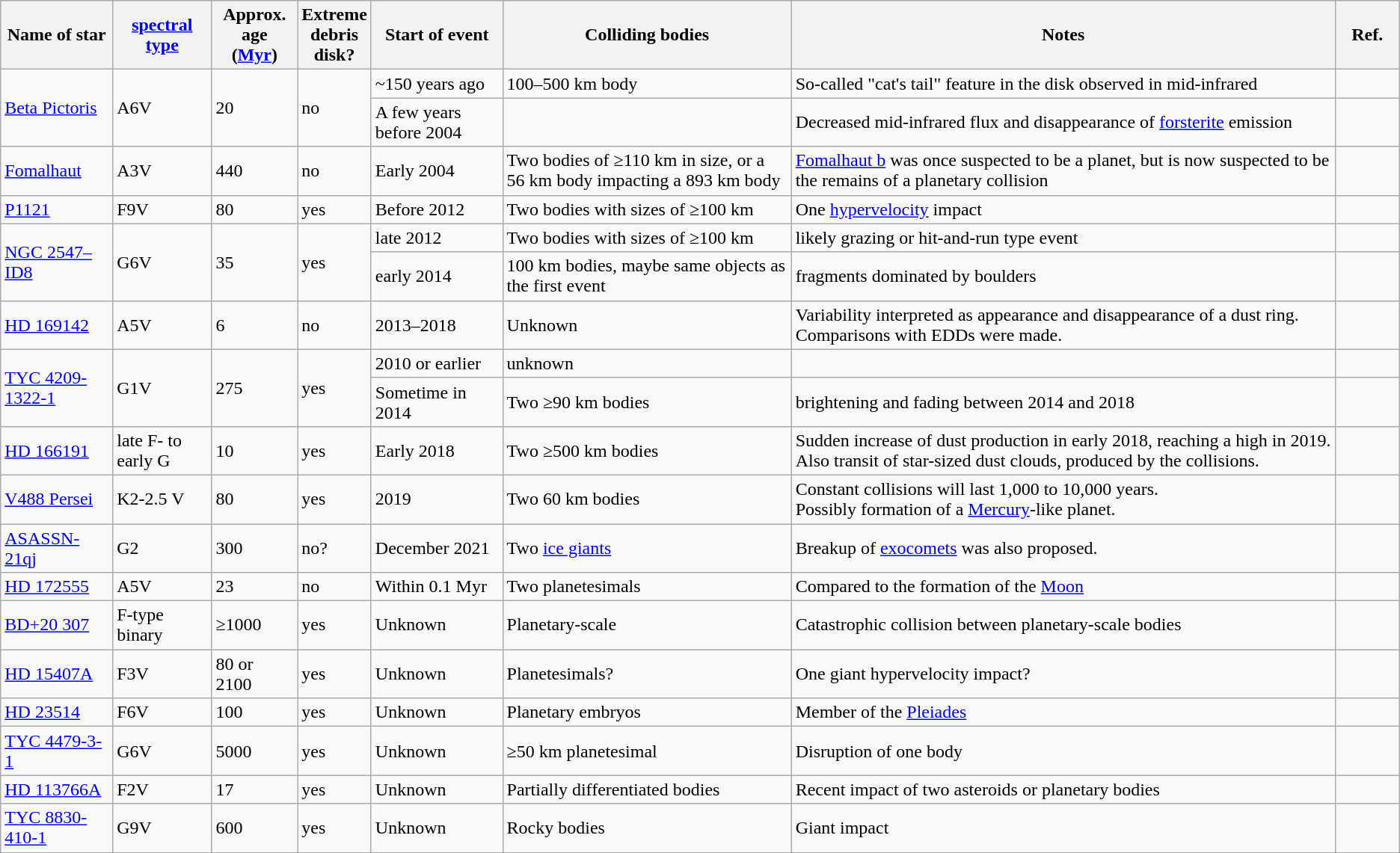<table class="wikitable">
<tr>
<th>Name of star</th>
<th><a href='#'>spectral type</a></th>
<th>Approx. age<br>(<a href='#'>Myr</a>)</th>
<th>Extreme<br>debris<br>disk?</th>
<th>Start of event</th>
<th width=250>Colliding bodies</th>
<th>Notes</th>
<th width=50>Ref.</th>
</tr>
<tr>
<td rowspan="2"><a href='#'>Beta Pictoris</a></td>
<td rowspan="2">A6V</td>
<td rowspan="2">20</td>
<td rowspan="2">no</td>
<td>~150 years ago</td>
<td>100–500 km body</td>
<td>So-called "cat's tail" feature in the disk observed in mid-infrared</td>
<td></td>
</tr>
<tr>
<td>A few years before 2004</td>
<td></td>
<td>Decreased mid-infrared flux and disappearance of <a href='#'>forsterite</a> emission</td>
<td></td>
</tr>
<tr>
<td><a href='#'>Fomalhaut</a></td>
<td>A3V</td>
<td>440</td>
<td>no</td>
<td>Early 2004</td>
<td>Two bodies of ≥110 km in size, or a 56 km body impacting a 893 km body</td>
<td><a href='#'>Fomalhaut b</a> was once suspected to be a planet, but is now suspected to be the remains of a planetary collision</td>
<td></td>
</tr>
<tr>
<td><a href='#'>P1121</a></td>
<td>F9V</td>
<td>80</td>
<td>yes</td>
<td>Before 2012</td>
<td>Two bodies with sizes of ≥100 km</td>
<td>One <a href='#'>hypervelocity</a> impact</td>
<td></td>
</tr>
<tr>
<td rowspan="2"><a href='#'>NGC 2547–ID8</a></td>
<td rowspan="2">G6V</td>
<td rowspan="2">35</td>
<td rowspan="2">yes</td>
<td>late 2012</td>
<td>Two bodies with sizes of ≥100 km</td>
<td>likely grazing or hit-and-run type event</td>
<td></td>
</tr>
<tr>
<td>early 2014</td>
<td>100 km bodies, maybe same objects as the first event</td>
<td>fragments dominated by boulders</td>
<td></td>
</tr>
<tr>
<td><a href='#'>HD 169142</a></td>
<td>A5V</td>
<td>6</td>
<td>no</td>
<td>2013–2018</td>
<td>Unknown</td>
<td>Variability interpreted as appearance and disappearance of a dust ring. Comparisons with EDDs were made.</td>
<td></td>
</tr>
<tr>
<td rowspan="2"><a href='#'>TYC 4209-1322-1</a></td>
<td rowspan="2">G1V</td>
<td rowspan="2">275</td>
<td rowspan="2">yes</td>
<td>2010 or earlier</td>
<td>unknown</td>
<td></td>
<td></td>
</tr>
<tr>
<td>Sometime in 2014</td>
<td>Two ≥90 km bodies</td>
<td>brightening and fading between 2014 and 2018</td>
<td></td>
</tr>
<tr>
<td><a href='#'>HD 166191</a></td>
<td>late F- to early G</td>
<td>10</td>
<td>yes</td>
<td>Early 2018</td>
<td>Two ≥500 km bodies</td>
<td>Sudden increase of dust production in early 2018, reaching a high in 2019. Also transit of star-sized dust clouds, produced by the collisions.</td>
<td></td>
</tr>
<tr>
<td><a href='#'>V488 Persei</a></td>
<td>K2-2.5 V</td>
<td>80</td>
<td>yes</td>
<td>2019</td>
<td>Two 60 km bodies</td>
<td>Constant collisions will last 1,000 to 10,000 years.<br>Possibly formation of a <a href='#'>Mercury</a>-like planet.</td>
<td></td>
</tr>
<tr>
<td><a href='#'>ASASSN-21qj</a></td>
<td>G2</td>
<td>300</td>
<td>no?</td>
<td>December 2021</td>
<td>Two <a href='#'>ice giants</a></td>
<td>Breakup of <a href='#'>exocomets</a> was also proposed.</td>
<td></td>
</tr>
<tr>
<td><a href='#'>HD 172555</a></td>
<td>A5V</td>
<td>23</td>
<td>no</td>
<td>Within 0.1 Myr</td>
<td>Two planetesimals</td>
<td>Compared to the formation of the <a href='#'>Moon</a></td>
<td></td>
</tr>
<tr>
<td><a href='#'>BD+20 307</a></td>
<td>F-type binary</td>
<td>≥1000</td>
<td>yes</td>
<td>Unknown</td>
<td>Planetary-scale</td>
<td>Catastrophic collision between planetary-scale bodies</td>
<td></td>
</tr>
<tr>
<td><a href='#'>HD 15407A</a></td>
<td>F3V</td>
<td>80 or 2100</td>
<td>yes</td>
<td>Unknown</td>
<td>Planetesimals?</td>
<td>One giant hypervelocity impact?</td>
<td></td>
</tr>
<tr>
<td><a href='#'>HD 23514</a></td>
<td>F6V</td>
<td>100</td>
<td>yes</td>
<td>Unknown</td>
<td>Planetary embryos</td>
<td>Member of the <a href='#'>Pleiades</a></td>
<td></td>
</tr>
<tr>
<td><a href='#'>TYC 4479-3-1</a></td>
<td>G6V</td>
<td>5000</td>
<td>yes</td>
<td>Unknown</td>
<td>≥50 km planetesimal</td>
<td>Disruption of one body</td>
<td></td>
</tr>
<tr>
<td><a href='#'>HD 113766A</a></td>
<td>F2V</td>
<td>17</td>
<td>yes</td>
<td>Unknown</td>
<td>Partially differentiated bodies</td>
<td>Recent impact of two asteroids or planetary bodies</td>
<td></td>
</tr>
<tr>
<td><a href='#'>TYC 8830-410-1</a></td>
<td>G9V</td>
<td>600</td>
<td>yes</td>
<td>Unknown</td>
<td>Rocky bodies</td>
<td>Giant impact</td>
<td></td>
</tr>
</table>
